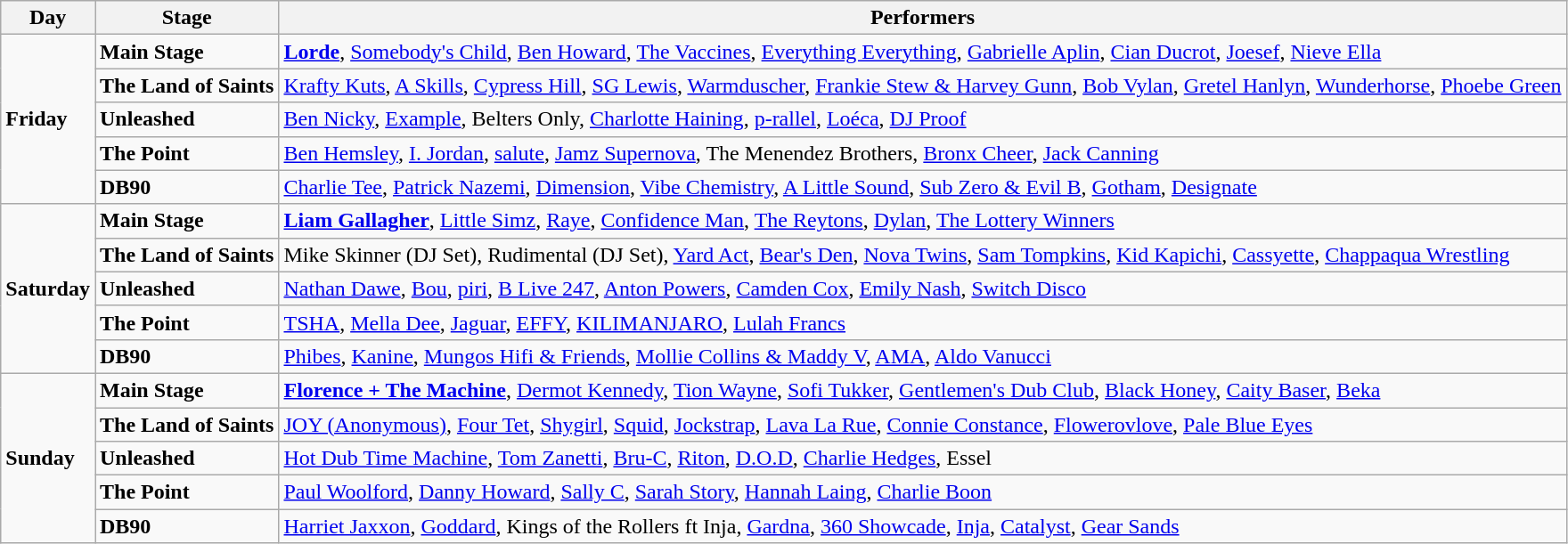<table class="wikitable">
<tr>
<th><strong>Day</strong></th>
<th><strong>Stage</strong></th>
<th><strong>Performers</strong></th>
</tr>
<tr>
<td rowspan="5"><strong>Friday</strong></td>
<td><strong>Main Stage</strong></td>
<td><strong><a href='#'>Lorde</a></strong>, <a href='#'>Somebody's Child</a>, <a href='#'>Ben Howard</a>, <a href='#'>The Vaccines</a>, <a href='#'>Everything Everything</a>, <a href='#'>Gabrielle Aplin</a>, <a href='#'>Cian Ducrot</a>, <a href='#'>Joesef</a>, <a href='#'>Nieve Ella</a></td>
</tr>
<tr>
<td><strong>The Land of Saints</strong></td>
<td><a href='#'>Krafty Kuts</a>, <a href='#'>A Skills</a>, <a href='#'>Cypress Hill</a>, <a href='#'>SG Lewis</a>, <a href='#'>Warmduscher</a>, <a href='#'>Frankie Stew & Harvey Gunn</a>, <a href='#'>Bob Vylan</a>, <a href='#'>Gretel Hanlyn</a>, <a href='#'>Wunderhorse</a>, <a href='#'>Phoebe Green</a></td>
</tr>
<tr>
<td><strong>Unleashed</strong></td>
<td><a href='#'>Ben Nicky</a>, <a href='#'>Example</a>, Belters Only, <a href='#'>Charlotte Haining</a>, <a href='#'>p-rallel</a>, <a href='#'>Loéca</a>, <a href='#'>DJ Proof</a></td>
</tr>
<tr>
<td><strong>The Point</strong></td>
<td><a href='#'>Ben Hemsley</a>, <a href='#'>I. Jordan</a>, <a href='#'>salute</a>, <a href='#'>Jamz Supernova</a>, The Menendez Brothers, <a href='#'>Bronx Cheer</a>, <a href='#'>Jack Canning</a></td>
</tr>
<tr>
<td><strong>DB90</strong></td>
<td><a href='#'>Charlie Tee</a>, <a href='#'>Patrick Nazemi</a>, <a href='#'>Dimension</a>, <a href='#'>Vibe Chemistry</a>, <a href='#'>A Little Sound</a>, <a href='#'>Sub Zero & Evil B</a>, <a href='#'>Gotham</a>, <a href='#'>Designate</a></td>
</tr>
<tr>
<td rowspan="5"><strong>Saturday</strong></td>
<td><strong>Main Stage</strong></td>
<td><strong><a href='#'>Liam Gallagher</a></strong>, <a href='#'>Little Simz</a>, <a href='#'>Raye</a>, <a href='#'>Confidence Man</a>, <a href='#'>The Reytons</a>, <a href='#'>Dylan</a>, <a href='#'>The Lottery Winners</a></td>
</tr>
<tr>
<td><strong>The Land of Saints</strong></td>
<td>Mike Skinner (DJ Set), Rudimental (DJ Set), <a href='#'>Yard Act</a>, <a href='#'>Bear's Den</a>, <a href='#'>Nova Twins</a>, <a href='#'>Sam Tompkins</a>, <a href='#'>Kid Kapichi</a>, <a href='#'>Cassyette</a>, <a href='#'>Chappaqua Wrestling</a></td>
</tr>
<tr>
<td><strong>Unleashed</strong></td>
<td><a href='#'>Nathan Dawe</a>, <a href='#'>Bou</a>, <a href='#'>piri</a>, <a href='#'>B Live 247</a>, <a href='#'>Anton Powers</a>, <a href='#'>Camden Cox</a>, <a href='#'>Emily Nash</a>, <a href='#'>Switch Disco</a></td>
</tr>
<tr>
<td><strong>The Point</strong></td>
<td><a href='#'>TSHA</a>, <a href='#'>Mella Dee</a>, <a href='#'>Jaguar</a>, <a href='#'>EFFY</a>, <a href='#'>KILIMANJARO</a>, <a href='#'>Lulah Francs</a></td>
</tr>
<tr>
<td><strong>DB90</strong></td>
<td><a href='#'>Phibes</a>, <a href='#'>Kanine</a>, <a href='#'>Mungos Hifi & Friends</a>, <a href='#'>Mollie Collins & Maddy V</a>, <a href='#'>AMA</a>, <a href='#'>Aldo Vanucci</a></td>
</tr>
<tr>
<td rowspan="5"><strong>Sunday</strong></td>
<td><strong>Main Stage</strong></td>
<td><strong><a href='#'>Florence + The Machine</a></strong>, <a href='#'>Dermot Kennedy</a>, <a href='#'>Tion Wayne</a>, <a href='#'>Sofi Tukker</a>, <a href='#'>Gentlemen's Dub Club</a>, <a href='#'>Black Honey</a>, <a href='#'>Caity Baser</a>, <a href='#'>Beka</a></td>
</tr>
<tr>
<td><strong>The Land of Saints</strong></td>
<td><a href='#'>JOY (Anonymous)</a>, <a href='#'>Four Tet</a>, <a href='#'>Shygirl</a>, <a href='#'>Squid</a>, <a href='#'>Jockstrap</a>, <a href='#'>Lava La Rue</a>, <a href='#'>Connie Constance</a>, <a href='#'>Flowerovlove</a>, <a href='#'>Pale Blue Eyes</a></td>
</tr>
<tr>
<td><strong>Unleashed</strong></td>
<td><a href='#'>Hot Dub Time Machine</a>, <a href='#'>Tom Zanetti</a>, <a href='#'>Bru-C</a>, <a href='#'>Riton</a>, <a href='#'>D.O.D</a>, <a href='#'>Charlie Hedges</a>, Essel</td>
</tr>
<tr>
<td><strong>The Point</strong></td>
<td><a href='#'>Paul Woolford</a>, <a href='#'>Danny Howard</a>, <a href='#'>Sally C</a>, <a href='#'>Sarah Story</a>, <a href='#'>Hannah Laing</a>, <a href='#'>Charlie Boon</a></td>
</tr>
<tr>
<td><strong>DB90</strong></td>
<td><a href='#'>Harriet Jaxxon</a>, <a href='#'>Goddard</a>, Kings of the Rollers ft Inja, <a href='#'>Gardna</a>, <a href='#'>360 Showcade</a>, <a href='#'>Inja</a>, <a href='#'>Catalyst</a>, <a href='#'>Gear Sands</a></td>
</tr>
</table>
